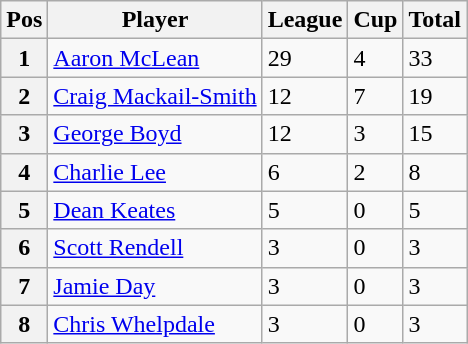<table class="wikitable">
<tr>
<th>Pos</th>
<th>Player</th>
<th>League</th>
<th>Cup</th>
<th>Total </th>
</tr>
<tr>
<th>1</th>
<td> <a href='#'>Aaron McLean</a></td>
<td>29</td>
<td>4</td>
<td>33</td>
</tr>
<tr>
<th>2</th>
<td> <a href='#'>Craig Mackail-Smith</a></td>
<td>12</td>
<td>7</td>
<td>19</td>
</tr>
<tr>
<th>3</th>
<td> <a href='#'>George Boyd</a></td>
<td>12</td>
<td>3</td>
<td>15</td>
</tr>
<tr>
<th>4</th>
<td> <a href='#'>Charlie Lee</a></td>
<td>6</td>
<td>2</td>
<td>8</td>
</tr>
<tr>
<th>5</th>
<td> <a href='#'>Dean Keates</a></td>
<td>5</td>
<td>0</td>
<td>5</td>
</tr>
<tr>
<th>6</th>
<td> <a href='#'>Scott Rendell</a></td>
<td>3</td>
<td>0</td>
<td>3</td>
</tr>
<tr>
<th>7</th>
<td> <a href='#'>Jamie Day</a></td>
<td>3</td>
<td>0</td>
<td>3</td>
</tr>
<tr>
<th>8</th>
<td> <a href='#'>Chris Whelpdale</a></td>
<td>3</td>
<td>0</td>
<td>3</td>
</tr>
</table>
